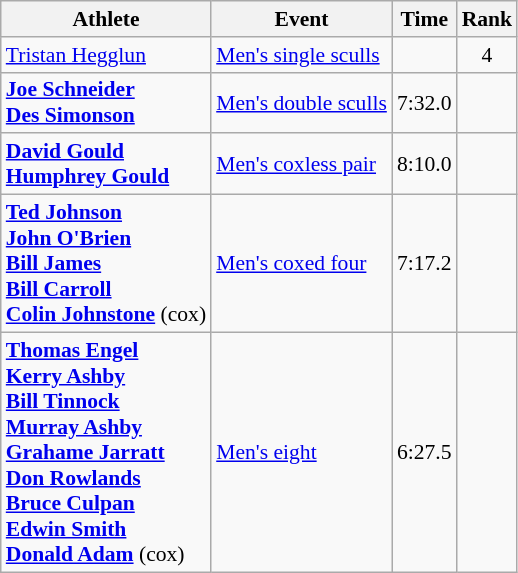<table class=wikitable style="font-size:90%;text-align:center">
<tr>
<th>Athlete</th>
<th>Event</th>
<th>Time</th>
<th>Rank</th>
</tr>
<tr>
<td style="text-align:left;"><a href='#'>Tristan Hegglun</a></td>
<td style="text-align:left;"><a href='#'>Men's single sculls</a></td>
<td></td>
<td>4</td>
</tr>
<tr>
<td style="text-align:left;"><strong><a href='#'>Joe Schneider</a><br><a href='#'>Des Simonson</a></strong></td>
<td style="text-align:left;"><a href='#'>Men's double sculls</a></td>
<td>7:32.0</td>
<td></td>
</tr>
<tr>
<td style="text-align:left;"><strong><a href='#'>David Gould</a><br><a href='#'>Humphrey Gould</a></strong></td>
<td style="text-align:left;"><a href='#'>Men's coxless pair</a></td>
<td>8:10.0</td>
<td></td>
</tr>
<tr>
<td style="text-align:left;"><strong><a href='#'>Ted Johnson</a><br><a href='#'>John O'Brien</a><br><a href='#'>Bill James</a><br><a href='#'>Bill Carroll</a><br><a href='#'>Colin Johnstone</a></strong> (cox)</td>
<td style="text-align:left;"><a href='#'>Men's coxed four</a></td>
<td>7:17.2</td>
<td></td>
</tr>
<tr>
<td style="text-align:left;"><strong><a href='#'>Thomas Engel</a><br><a href='#'>Kerry Ashby</a><br><a href='#'>Bill Tinnock</a><br><a href='#'>Murray Ashby</a><br><a href='#'>Grahame Jarratt</a><br><a href='#'>Don Rowlands</a><br><a href='#'>Bruce Culpan</a><br><a href='#'>Edwin Smith</a><br><a href='#'>Donald Adam</a></strong> (cox)</td>
<td style="text-align:left;"><a href='#'>Men's eight</a></td>
<td>6:27.5</td>
<td></td>
</tr>
</table>
